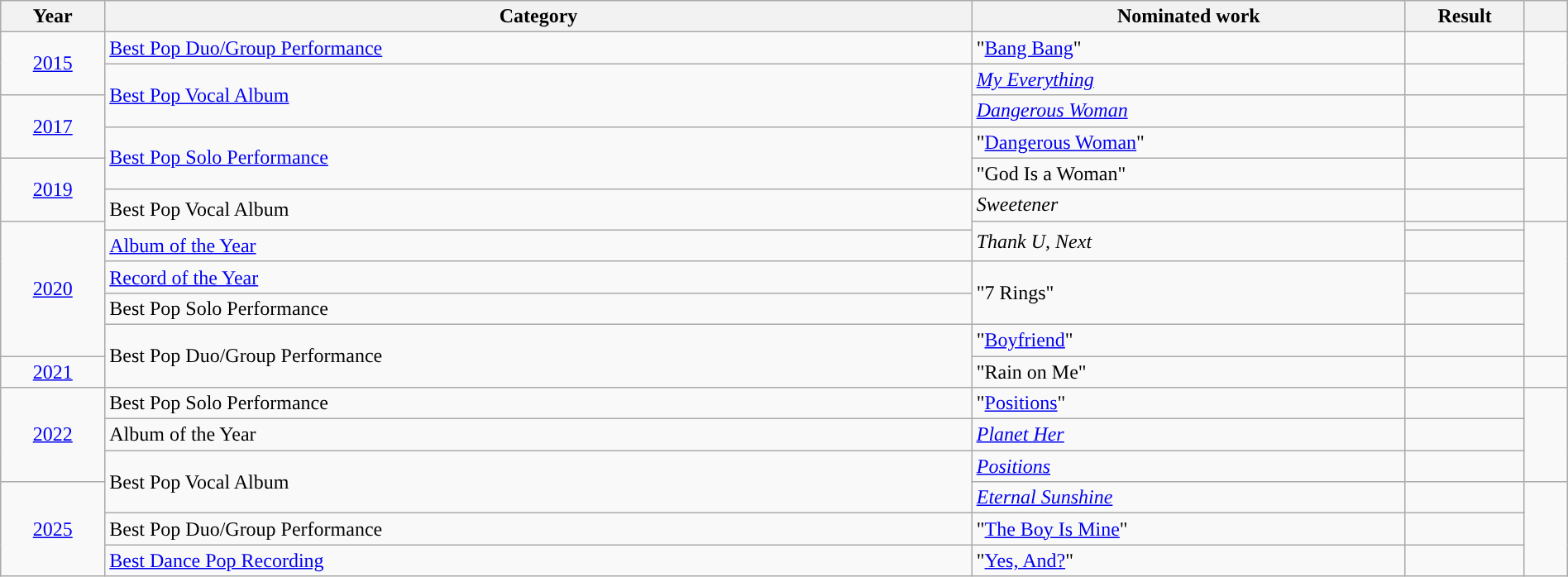<table class="wikitable plainrowheaders" style="width:100%;">
<tr>
<th scope="col" style="width:2%;">Year</th>
<th scope="col" style="width:20%;">Category</th>
<th scope="col" style="width:10%;">Nominated work</th>
<th scope="col" style="width:2%;">Result</th>
<th scope="col" style="width:1%;"></th>
</tr>
<tr>
<td align="center" rowspan="2"><a href='#'>2015</a></td>
<td><a href='#'>Best Pop Duo/Group Performance</a></td>
<td>"<a href='#'>Bang Bang</a>" </td>
<td></td>
<td rowspan="2" style="text-align:center;"></td>
</tr>
<tr>
<td rowspan="2"><a href='#'>Best Pop Vocal Album</a></td>
<td><em><a href='#'>My Everything</a></em></td>
<td></td>
</tr>
<tr>
<td align="center" rowspan="2"><a href='#'>2017</a></td>
<td><em><a href='#'>Dangerous Woman</a></em></td>
<td></td>
<td rowspan="2" style="text-align:center;"></td>
</tr>
<tr>
<td rowspan="2"><a href='#'>Best Pop Solo Performance</a></td>
<td>"<a href='#'>Dangerous Woman</a>"</td>
<td></td>
</tr>
<tr>
<td align="center" rowspan="2"><a href='#'>2019</a></td>
<td>"God Is a Woman"</td>
<td></td>
<td rowspan="2" style="text-align:center;"></td>
</tr>
<tr>
<td rowspan="2">Best Pop Vocal Album</td>
<td><em>Sweetener</em></td>
<td></td>
</tr>
<tr>
<td align="center" rowspan="5"><a href='#'>2020</a></td>
<td rowspan="2"><em>Thank U, Next</em></td>
<td></td>
<td rowspan="5" style="text-align:center;"></td>
</tr>
<tr>
<td><a href='#'>Album of the Year</a></td>
<td></td>
</tr>
<tr>
<td><a href='#'>Record of the Year</a></td>
<td rowspan="2">"7 Rings"</td>
<td></td>
</tr>
<tr>
<td>Best Pop Solo Performance</td>
<td></td>
</tr>
<tr>
<td rowspan="2">Best Pop Duo/Group Performance</td>
<td>"<a href='#'>Boyfriend</a>" </td>
<td></td>
</tr>
<tr>
<td align="center"><a href='#'>2021</a></td>
<td>"Rain on Me" </td>
<td></td>
<td style="text-align:center;'"></td>
</tr>
<tr>
<td align="center" rowspan="3"><a href='#'>2022</a></td>
<td>Best Pop Solo Performance</td>
<td>"<a href='#'>Positions</a>"</td>
<td></td>
<td rowspan="3" style="text-align:center;"></td>
</tr>
<tr>
<td>Album of the Year</td>
<td><em><a href='#'>Planet Her</a></em> </td>
<td></td>
</tr>
<tr>
<td rowspan="2">Best Pop Vocal Album</td>
<td><em><a href='#'>Positions</a></em></td>
<td></td>
</tr>
<tr>
<td align="center" rowspan="3"><a href='#'>2025</a></td>
<td><em><a href='#'>Eternal Sunshine</a></em></td>
<td></td>
<td rowspan="3" style="text-align:center;"></td>
</tr>
<tr>
<td>Best Pop Duo/Group Performance</td>
<td>"<a href='#'>The Boy Is Mine</a>" </td>
<td></td>
</tr>
<tr>
<td><a href='#'>Best Dance Pop Recording</a></td>
<td>"<a href='#'>Yes, And?</a>"</td>
<td></td>
</tr>
</table>
